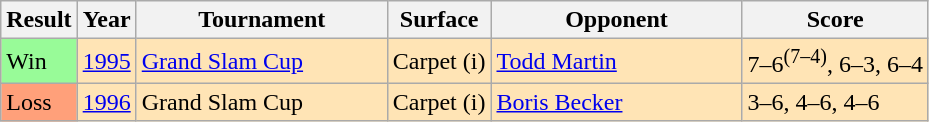<table class="sortable wikitable">
<tr>
<th style="width:40px">Result</th>
<th>Year</th>
<th style="width:160px">Tournament</th>
<th>Surface</th>
<th width=160>Opponent</th>
<th class="unsortable">Score</th>
</tr>
<tr style="background:Moccasin;">
<td style="background:#98fb98;">Win</td>
<td><a href='#'>1995</a></td>
<td><a href='#'>Grand Slam Cup</a></td>
<td>Carpet (i)</td>
<td> <a href='#'>Todd Martin</a></td>
<td>7–6<sup>(7–4)</sup>, 6–3, 6–4</td>
</tr>
<tr style="background:Moccasin;">
<td style="background:#ffa07a;">Loss</td>
<td><a href='#'>1996</a></td>
<td>Grand Slam Cup</td>
<td>Carpet (i)</td>
<td> <a href='#'>Boris Becker</a></td>
<td>3–6, 4–6, 4–6</td>
</tr>
</table>
